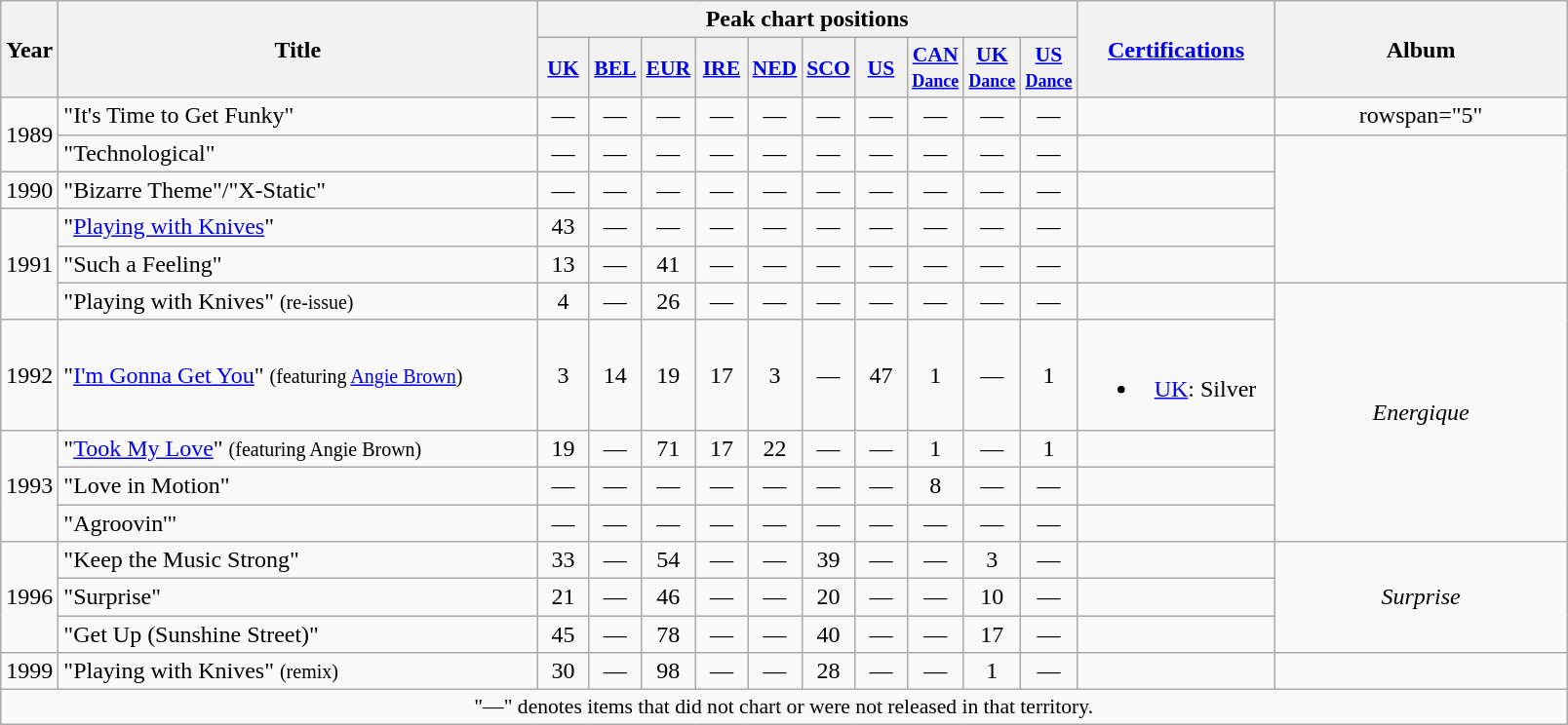<table class="wikitable" style="text-align:center;">
<tr>
<th rowspan="2" style="width:2em;">Year</th>
<th rowspan="2" style="width:20em;">Title</th>
<th colspan="10">Peak chart positions</th>
<th rowspan="2" style="width:8em;"><a href='#'>Certifications</a></th>
<th rowspan="2" style="width:12em;">Album</th>
</tr>
<tr>
<th style="width:2em;font-size:90%;"><a href='#'>UK</a><br></th>
<th style="width:2em;font-size:90%;"><a href='#'>BEL</a><br></th>
<th style="width:2em;font-size:90%;"><a href='#'>EUR</a><br></th>
<th style="width:2em;font-size:90%;"><a href='#'>IRE</a><br></th>
<th style="width:2em;font-size:90%;"><a href='#'>NED</a><br></th>
<th style="width:2em;font-size:90%;"><a href='#'>SCO</a><br></th>
<th style="width:2em;font-size:90%;"><a href='#'>US</a><br></th>
<th style="width:2em;font-size:90%;"><a href='#'>CAN<br><small>Dance</small></a><br></th>
<th style="width:2em;font-size:90%;"><a href='#'>UK<br><small>Dance</small></a><br></th>
<th style="width:2em;font-size:90%;"><a href='#'>US<br><small>Dance</small></a><br></th>
</tr>
<tr>
<td rowspan="2">1989</td>
<td style="text-align:left;">"It's Time to Get Funky"</td>
<td>—</td>
<td>—</td>
<td>—</td>
<td>—</td>
<td>—</td>
<td>—</td>
<td>—</td>
<td>—</td>
<td>—</td>
<td>—</td>
<td></td>
<td>rowspan="5" </td>
</tr>
<tr>
<td style="text-align:left;">"Technological"</td>
<td>—</td>
<td>—</td>
<td>—</td>
<td>—</td>
<td>—</td>
<td>—</td>
<td>—</td>
<td>—</td>
<td>—</td>
<td>—</td>
<td></td>
</tr>
<tr>
<td>1990</td>
<td style="text-align:left;">"Bizarre Theme"/"X-Static"</td>
<td>—</td>
<td>—</td>
<td>—</td>
<td>—</td>
<td>—</td>
<td>—</td>
<td>—</td>
<td>—</td>
<td>—</td>
<td>—</td>
<td></td>
</tr>
<tr>
<td rowspan="3">1991</td>
<td style="text-align:left;">"<a href='#'>Playing with Knives</a>"</td>
<td>43</td>
<td>—</td>
<td>—</td>
<td>—</td>
<td>—</td>
<td>—</td>
<td>—</td>
<td>—</td>
<td>—</td>
<td>—</td>
<td></td>
</tr>
<tr>
<td style="text-align:left;">"Such a Feeling"</td>
<td>13</td>
<td>—</td>
<td>41</td>
<td>—</td>
<td>—</td>
<td>—</td>
<td>—</td>
<td>—</td>
<td>—</td>
<td>—</td>
<td></td>
</tr>
<tr>
<td style="text-align:left;">"Playing with Knives" <small>(re-issue)</small></td>
<td>4</td>
<td>—</td>
<td>26</td>
<td>—</td>
<td>—</td>
<td>—</td>
<td>—</td>
<td>—</td>
<td>—</td>
<td>—</td>
<td></td>
<td rowspan="5"><em>Energique</em></td>
</tr>
<tr>
<td>1992</td>
<td style="text-align:left;">"<a href='#'>I'm Gonna Get You</a>" <small>(featuring <a href='#'>Angie Brown</a>)</small></td>
<td>3</td>
<td>14</td>
<td>19</td>
<td>17</td>
<td>3</td>
<td>—</td>
<td>47</td>
<td>1</td>
<td>—</td>
<td>1</td>
<td><br><ul><li><a href='#'>UK</a>: Silver</li></ul></td>
</tr>
<tr>
<td rowspan="3">1993</td>
<td style="text-align:left;">"<a href='#'>Took My Love</a>" <small>(featuring Angie Brown)</small></td>
<td>19</td>
<td>—</td>
<td>71</td>
<td>17</td>
<td>22</td>
<td>—</td>
<td>—</td>
<td>1</td>
<td>—</td>
<td>1</td>
<td></td>
</tr>
<tr>
<td style="text-align:left;">"Love in Motion"</td>
<td>—</td>
<td>—</td>
<td>—</td>
<td>—</td>
<td>—</td>
<td>—</td>
<td>—</td>
<td>8</td>
<td>—</td>
<td>—</td>
<td></td>
</tr>
<tr>
<td style="text-align:left;">"Agroovin'"</td>
<td>—</td>
<td>—</td>
<td>—</td>
<td>—</td>
<td>—</td>
<td>—</td>
<td>—</td>
<td>—</td>
<td>—</td>
<td>—</td>
<td></td>
</tr>
<tr>
<td rowspan="3">1996</td>
<td style="text-align:left;">"Keep the Music Strong"</td>
<td>33</td>
<td>—</td>
<td>54</td>
<td>—</td>
<td>—</td>
<td>39</td>
<td>—</td>
<td>—</td>
<td>3</td>
<td>—</td>
<td></td>
<td rowspan="3"><em>Surprise</em></td>
</tr>
<tr>
<td style="text-align:left;">"Surprise"</td>
<td>21</td>
<td>—</td>
<td>46</td>
<td>—</td>
<td>—</td>
<td>20</td>
<td>—</td>
<td>—</td>
<td>10</td>
<td>—</td>
<td></td>
</tr>
<tr>
<td style="text-align:left;">"Get Up (Sunshine Street)"</td>
<td>45</td>
<td>—</td>
<td>78</td>
<td>—</td>
<td>—</td>
<td>40</td>
<td>—</td>
<td>—</td>
<td>17</td>
<td>—</td>
<td></td>
</tr>
<tr>
<td>1999</td>
<td style="text-align:left;">"Playing with Knives" <small>(remix)</small></td>
<td>30</td>
<td>—</td>
<td>98</td>
<td>—</td>
<td>—</td>
<td>28</td>
<td>—</td>
<td>—</td>
<td>1</td>
<td>—</td>
<td></td>
<td></td>
</tr>
<tr>
<td colspan="15" style="font-size:90%">"—" denotes items that did not chart or were not released in that territory.</td>
</tr>
</table>
